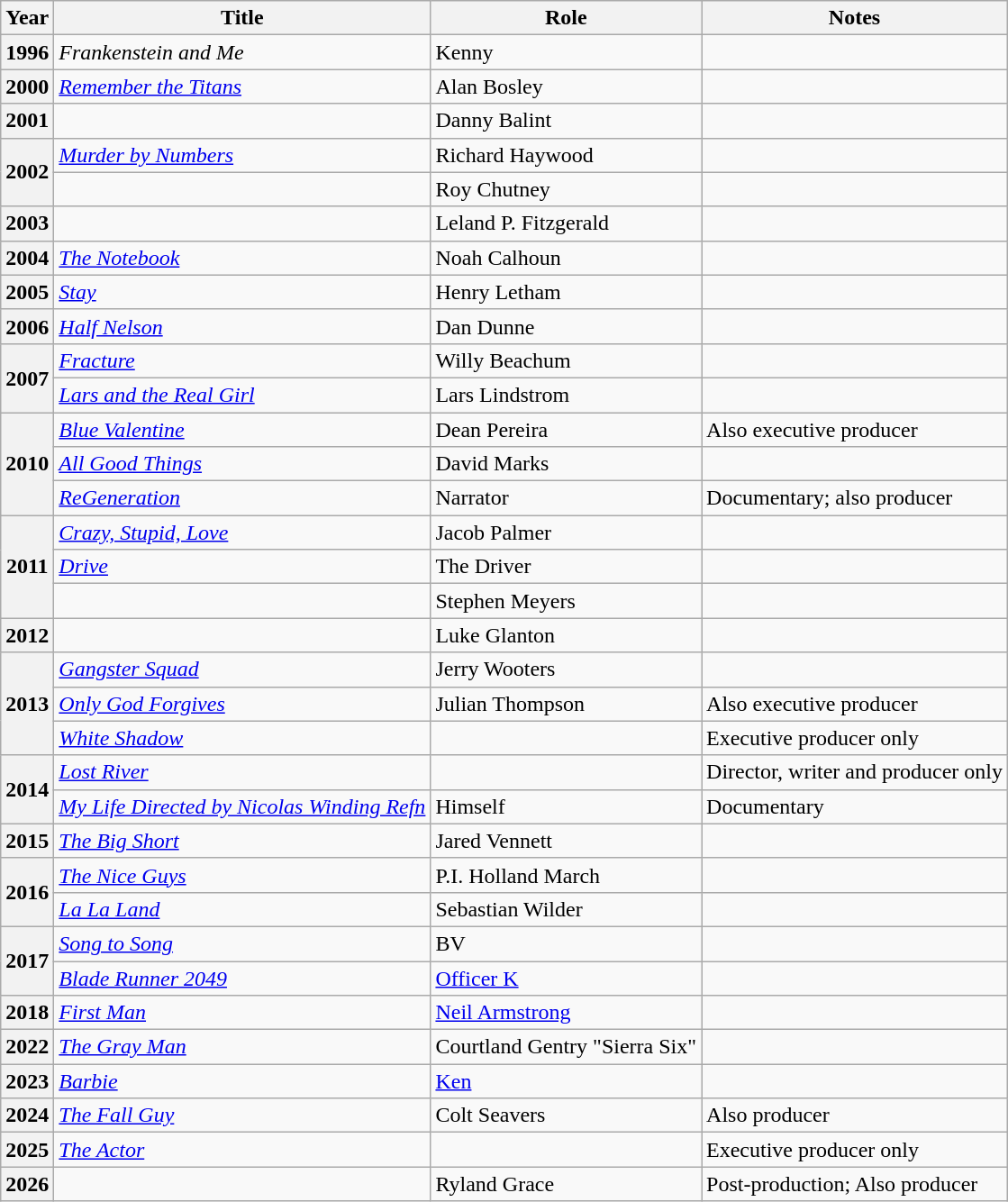<table class="wikitable plainrowheaders sortable">
<tr>
<th scope="col">Year</th>
<th scope="col">Title</th>
<th scope="col">Role</th>
<th scope="col" class="unsortable">Notes</th>
</tr>
<tr>
<th scope="row">1996</th>
<td><em>Frankenstein and Me</em></td>
<td>Kenny</td>
<td></td>
</tr>
<tr>
<th scope="row">2000</th>
<td><em><a href='#'>Remember the Titans</a></em></td>
<td>Alan Bosley</td>
<td></td>
</tr>
<tr>
<th scope="row">2001</th>
<td><em></em></td>
<td>Danny Balint</td>
<td></td>
</tr>
<tr>
<th rowspan="2" scope="row">2002</th>
<td><em><a href='#'>Murder by Numbers</a></em></td>
<td>Richard Haywood</td>
<td></td>
</tr>
<tr>
<td><em></em></td>
<td>Roy Chutney</td>
<td></td>
</tr>
<tr>
<th scope="row">2003</th>
<td><em></em></td>
<td>Leland P. Fitzgerald</td>
<td></td>
</tr>
<tr>
<th scope="row">2004</th>
<td data-sort-value="Notebook, The"><em><a href='#'>The Notebook</a></em></td>
<td>Noah Calhoun</td>
<td></td>
</tr>
<tr>
<th scope="row">2005</th>
<td><em><a href='#'>Stay</a></em></td>
<td>Henry Letham</td>
<td></td>
</tr>
<tr>
<th scope="row">2006</th>
<td><em><a href='#'>Half Nelson</a></em></td>
<td>Dan Dunne</td>
<td></td>
</tr>
<tr>
<th rowspan="2" scope="row">2007</th>
<td><em><a href='#'>Fracture</a></em></td>
<td>Willy Beachum</td>
<td></td>
</tr>
<tr>
<td><em><a href='#'>Lars and the Real Girl</a></em></td>
<td>Lars Lindstrom</td>
<td></td>
</tr>
<tr>
<th rowspan="3" scope="row">2010</th>
<td><em><a href='#'>Blue Valentine</a></em></td>
<td>Dean Pereira</td>
<td>Also executive producer</td>
</tr>
<tr>
<td><em><a href='#'>All Good Things</a></em></td>
<td>David Marks</td>
<td></td>
</tr>
<tr>
<td><em><a href='#'>ReGeneration</a></em></td>
<td>Narrator</td>
<td>Documentary; also producer</td>
</tr>
<tr>
<th rowspan="3" scope="row">2011</th>
<td><em><a href='#'>Crazy, Stupid, Love</a></em></td>
<td>Jacob Palmer</td>
<td></td>
</tr>
<tr>
<td><em><a href='#'>Drive</a></em></td>
<td>The Driver</td>
<td></td>
</tr>
<tr>
<td><em></em></td>
<td>Stephen Meyers</td>
<td></td>
</tr>
<tr>
<th scope="row">2012</th>
<td><em></em></td>
<td>Luke Glanton</td>
<td></td>
</tr>
<tr>
<th rowspan="3" scope="row">2013</th>
<td><em><a href='#'>Gangster Squad</a></em></td>
<td>Jerry Wooters</td>
<td></td>
</tr>
<tr>
<td><em><a href='#'>Only God Forgives</a></em></td>
<td>Julian Thompson</td>
<td>Also executive producer</td>
</tr>
<tr>
<td><em><a href='#'>White Shadow</a></em></td>
<td></td>
<td>Executive producer only</td>
</tr>
<tr>
<th rowspan="2" scope="row">2014</th>
<td><em><a href='#'>Lost River</a></em></td>
<td></td>
<td>Director, writer and producer only</td>
</tr>
<tr>
<td><em><a href='#'>My Life Directed by Nicolas Winding Refn</a></em></td>
<td>Himself</td>
<td>Documentary</td>
</tr>
<tr>
<th scope="row">2015</th>
<td data-sort-value="Big Short, The"><em><a href='#'>The Big Short</a></em></td>
<td>Jared Vennett</td>
<td></td>
</tr>
<tr>
<th rowspan="2" scope="row">2016</th>
<td data-sort-value="Nice Guys, The"><em><a href='#'>The Nice Guys</a></em></td>
<td>P.I. Holland March</td>
<td></td>
</tr>
<tr>
<td><em><a href='#'>La La Land</a></em></td>
<td>Sebastian Wilder</td>
<td></td>
</tr>
<tr>
<th rowspan="2" scope="row">2017</th>
<td><em><a href='#'>Song to Song</a></em></td>
<td>BV</td>
<td></td>
</tr>
<tr>
<td><em><a href='#'>Blade Runner 2049</a></em></td>
<td><a href='#'>Officer K</a></td>
<td></td>
</tr>
<tr>
<th scope="row">2018</th>
<td><em><a href='#'>First Man</a></em></td>
<td><a href='#'>Neil Armstrong</a></td>
<td></td>
</tr>
<tr>
<th scope="row">2022</th>
<td data-sort-value="Gray Man, The"><em><a href='#'>The Gray Man</a></em></td>
<td>Courtland Gentry "Sierra Six"</td>
<td></td>
</tr>
<tr>
<th scope="row">2023</th>
<td><em><a href='#'>Barbie</a></em></td>
<td><a href='#'>Ken</a></td>
<td></td>
</tr>
<tr>
<th scope="row">2024</th>
<td data-sort-value="Fall Guy, The"><em><a href='#'>The Fall Guy</a></em></td>
<td>Colt Seavers</td>
<td>Also producer</td>
</tr>
<tr>
<th scope="row">2025</th>
<td><em><a href='#'>The Actor</a></em></td>
<td></td>
<td>Executive producer only</td>
</tr>
<tr>
<th scope="row">2026</th>
<td></td>
<td>Ryland Grace</td>
<td>Post-production; Also producer</td>
</tr>
</table>
